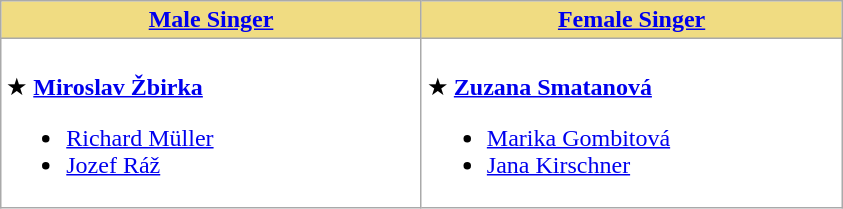<table class=wikitable style="background:white">
<tr>
<th style=background:#F0DC82 width=273><a href='#'>Male Singer</a></th>
<th style=background:#F0DC82 width=273><a href='#'>Female Singer</a></th>
</tr>
<tr>
<td scope=row valign=top><br>★ <strong><a href='#'>Miroslav Žbirka</a></strong><ul><li><a href='#'>Richard Müller</a></li><li><a href='#'>Jozef Ráž</a></li></ul></td>
<td scope=row valign=top><br>★ <strong><a href='#'>Zuzana Smatanová</a></strong><ul><li><a href='#'>Marika Gombitová</a></li><li><a href='#'>Jana Kirschner</a></li></ul></td>
</tr>
</table>
